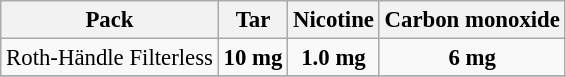<table class="wikitable" style="font-size: 95%;text-align:center">
<tr>
<th>Pack</th>
<th>Tar</th>
<th>Nicotine</th>
<th>Carbon monoxide</th>
</tr>
<tr>
<td>Roth-Händle Filterless</td>
<td><strong>10 mg</strong></td>
<td><strong>1.0 mg</strong></td>
<td><strong>6 mg</strong></td>
</tr>
<tr>
</tr>
</table>
